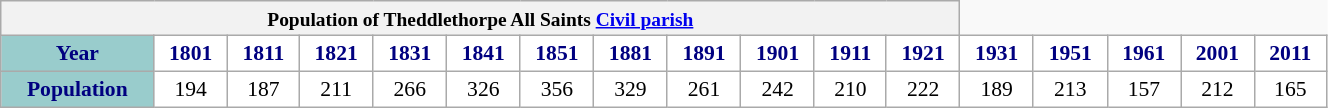<table class="wikitable" style="font-size:90%; width:70%; border:0; text-align:center; line-height:120%;">
<tr>
<th colspan="12" style="text-align:center;font-size:90%;">Population of Theddlethorpe All Saints <a href='#'>Civil parish</a></th>
</tr>
<tr>
<th style="background:#9cc; color:navy; height:17px;">Year</th>
<th style="background:#fff; color:navy;">1801</th>
<th style="background:#fff; color:navy;">1811</th>
<th style="background:#fff; color:navy;">1821</th>
<th style="background:#fff; color:navy;">1831</th>
<th style="background:#fff; color:navy;">1841</th>
<th style="background:#fff; color:navy;">1851</th>
<th style="background:#fff; color:navy;">1881</th>
<th style="background:#fff; color:navy;">1891</th>
<th style="background:#fff; color:navy;">1901</th>
<th style="background:#fff; color:navy;">1911</th>
<th style="background:#fff; color:navy;">1921</th>
<th style="background:#fff; color:navy;">1931</th>
<th style="background:#fff; color:navy;">1951</th>
<th style="background:#fff; color:navy;">1961</th>
<th style="background:#fff; color:navy;">2001</th>
<th style="background:#fff; color:navy;">2011</th>
</tr>
<tr style="text-align:center;">
<th style="background:#9cc; color:navy; height:17px;">Population</th>
<td style="background:#fff; color:black;">194</td>
<td style="background:#fff; color:black;">187</td>
<td style="background:#fff; color:black;">211</td>
<td style="background:#fff; color:black;">266</td>
<td style="background:#fff; color:black;">326</td>
<td style="background:#fff; color:black;">356</td>
<td style="background:#fff; color:black;">329</td>
<td style="background:#fff; color:black;">261</td>
<td style="background:#fff; color:black;">242</td>
<td style="background:#fff; color:black;">210</td>
<td style="background:#fff; color:black;">222</td>
<td style="background:#fff; color:black;">189</td>
<td style="background:#fff; color:black;">213</td>
<td style="background:#fff; color:black;">157</td>
<td style="background:#fff; color:black;">212</td>
<td style="background:#fff; color:black;">165</td>
</tr>
</table>
